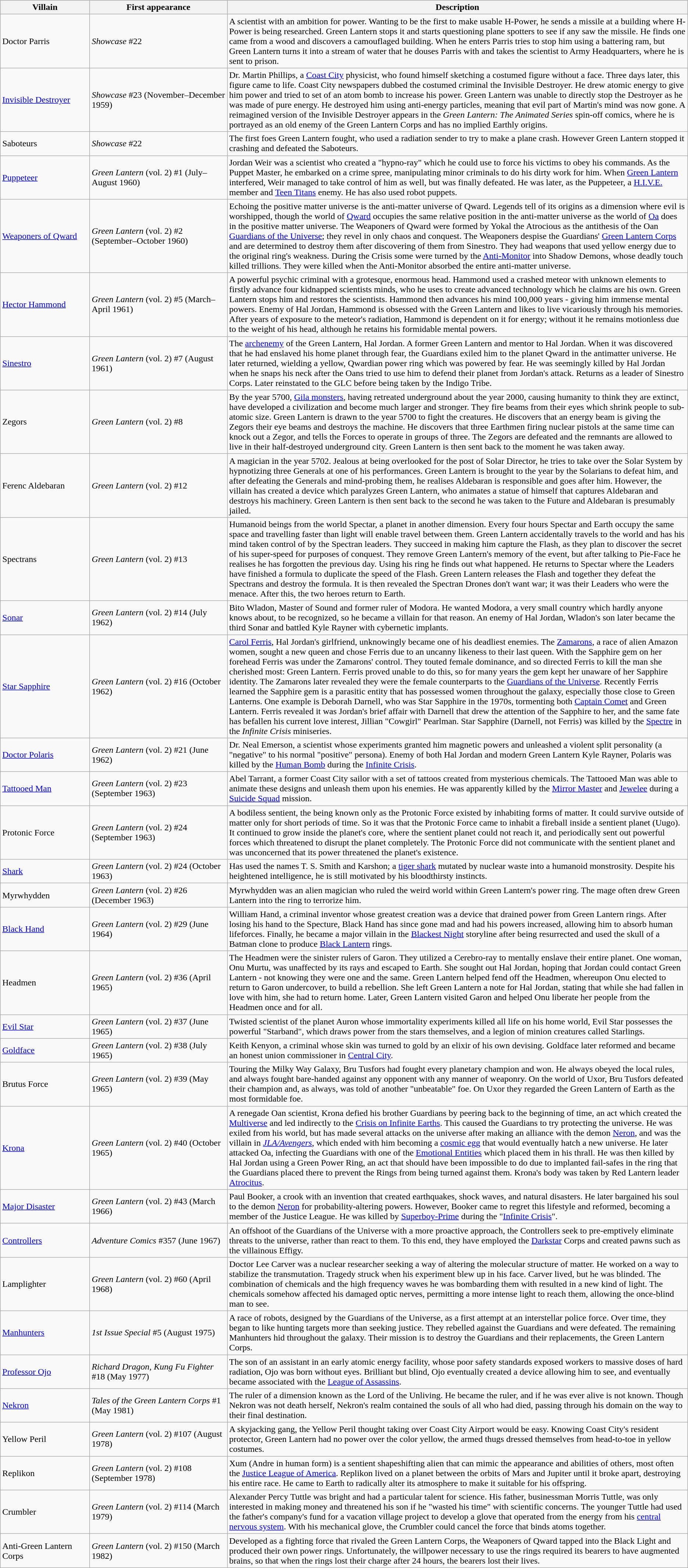<table class="wikitable">
<tr>
<th style="width:13%;">Villain</th>
<th style="width:20%;">First appearance</th>
<th style="width:67%;">Description</th>
</tr>
<tr>
<td>Doctor Parris</td>
<td><em>Showcase</em> #22</td>
<td>A scientist with an ambition for power. Wanting to be the first to make usable H-Power, he sends a missile at a building where H-Power is being researched. Green Lantern stops it and starts questioning plane spotters to see if any saw the missile. He finds one came from a wood and discovers a camouflaged building. When he enters Parris tries to stop him using a battering ram, but Green Lantern turns it into a stream of water that he douses Parris with and takes the scientist to Army Headquarters, where he is sent to prison.</td>
</tr>
<tr>
<td><a href='#'>Invisible Destroyer</a></td>
<td><em>Showcase</em> #23 (November–December 1959)</td>
<td>Dr. Martin Phillips, a <a href='#'>Coast City</a> physicist, who found himself sketching a costumed figure without a face. Three days later, this figure came to life. Coast City newspapers dubbed the costumed criminal the Invisible Destroyer. He drew atomic energy to give him power and tried to set of an atom bomb to increase his power. Green Lantern was unable to directly stop the Destroyer as he was made of pure energy. He destroyed him using anti-energy particles, meaning that evil part of Martin's mind was now gone. A reimagined version of the Invisible Destroyer appears in the <em>Green Lantern: The Animated Series</em> spin-off comics, where he is portrayed as an old enemy of the Green Lantern Corps and has no implied Earthly origins.</td>
</tr>
<tr>
<td>Saboteurs</td>
<td><em>Showcase</em> #22</td>
<td>The first foes Green Lantern fought, who used a radiation sender to try to make a plane crash. However Green Lantern stopped it crashing and defeated the Saboteurs.</td>
</tr>
<tr>
<td><a href='#'>Puppeteer</a></td>
<td><em>Green Lantern</em> (vol. 2) #1 (July–August 1960)</td>
<td>Jordan Weir was a scientist who created a "hypno-ray" which he could use to force his victims to obey his commands. As the Puppet Master, he embarked on a crime spree, manipulating minor criminals to do his dirty work for him. When <a href='#'>Green Lantern</a> interfered, Weir managed to take control of him as well, but was finally defeated. He was later, as the Puppeteer, a <a href='#'>H.I.V.E.</a> member and <a href='#'>Teen Titans</a> enemy. He has also used robot puppets.</td>
</tr>
<tr>
<td><a href='#'>Weaponers of Qward</a></td>
<td><em>Green Lantern</em> (vol. 2) #2 (September–October 1960)</td>
<td>Echoing the positive matter universe is the anti-matter universe of Qward. Legends tell of its origins as a dimension where evil is worshipped, though the world of <a href='#'>Qward</a> occupies the same relative position in the anti-matter universe as the world of <a href='#'>Oa</a> does in the positive matter universe. The Weaponers of Qward were formed by Yokal the Atrocious as the antithesis of the Oan <a href='#'>Guardians of the Universe</a>; they revel in only chaos and conquest. The Weaponers despise the Guardians' <a href='#'>Green Lantern Corps</a> and are determined to destroy them after discovering of them from Sinestro. They had weapons that used yellow energy due to the original ring's weakness. During the Crisis some were turned by the <a href='#'>Anti-Monitor</a> into Shadow Demons, whose deadly touch killed trillions. They were killed when the Anti-Monitor absorbed the entire anti-matter universe.</td>
</tr>
<tr>
<td><a href='#'>Hector Hammond</a></td>
<td><em>Green Lantern</em> (vol. 2) #5 (March–April 1961)</td>
<td>A powerful psychic criminal with a grotesque, enormous head. Hammond used a crashed meteor with unknown elements to firstly advance four kidnapped scientists minds, who he uses to create advanced technology which he claims are his own. Green Lantern stops him and restores the scientists. Hammond then advances his mind 100,000 years - giving him immense mental powers. Enemy of Hal Jordan, Hammond is obsessed with the Green Lantern and likes to live vicariously through his memories. After years of exposure to the meteor's radiation, Hammond is dependent on it for energy; without it he remains motionless due to the weight of his head, although he retains his formidable mental powers.</td>
</tr>
<tr>
<td><a href='#'>Sinestro</a></td>
<td><em>Green Lantern</em> (vol. 2) #7 (August 1961)</td>
<td>The <a href='#'>archenemy</a> of the Green Lantern, Hal Jordan. A former Green Lantern and mentor to Hal Jordan. When it was discovered that he had enslaved his home planet through fear, the Guardians exiled him to the planet Qward in the antimatter universe. He later returned, wielding a yellow, Qwardian power ring which was powered by fear. He was seemingly killed by Hal Jordan when he snaps his neck after the Oans tried to use him to defend their planet from Jordan's attack. Returns as a leader of Sinestro Corps. Later reinstated to the GLC before being taken by the Indigo Tribe.</td>
</tr>
<tr>
<td>Zegors</td>
<td><em>Green Lantern</em> (vol. 2) #8</td>
<td>By the year 5700, <a href='#'>Gila monsters</a>, having retreated underground about the year 2000, causing humanity to think they are extinct, have developed a civilization and become much larger and stronger. They fire beams from their eyes which shrink people to sub-atomic size. Green Lantern is drawn to the year 5700 to fight the creatures. He discovers that an energy beam is giving the Zegors their eye beams and destroys the machine. He discovers that three Earthmen firing nuclear pistols at the same time can knock out a Zegor, and tells the Forces to operate in groups of three. The Zegors are defeated and the remnants are allowed to live in their half-destroyed underground city. Green Lantern is then sent back to the moment he was taken away.</td>
</tr>
<tr>
<td>Ferenc Aldebaran</td>
<td><em>Green Lantern</em> (vol. 2) #12</td>
<td>A magician in the year 5702. Jealous at being overlooked for the post of Solar Director, he tries to take over the Solar System by hypnotizing three Generals at one of his performances. Green Lantern is brought to the year by the Solarians to defeat him, and after defeating the Generals and mind-probing them, he realises Aldebaran is responsible and goes after him. However, the villain has created a device which paralyzes Green Lantern, who animates a statue of himself that captures Aldebaran and destroys his machinery. Green Lantern is then sent back to the second he was taken to the Future and Aldebaran is presumably jailed.</td>
</tr>
<tr>
<td>Spectrans</td>
<td><em>Green Lantern</em> (vol. 2) #13</td>
<td>Humanoid beings from the world Spectar, a planet in another dimension. Every four hours Spectar and Earth occupy the same space and travelling faster than light will enable travel between them. Green Lantern accidentally travels to the world and has his mind taken control of by the Spectran leaders. They succeed in making him capture the Flash, as they plan to discover the secret of his super-speed for purposes of conquest. They remove Green Lantern's memory of the event, but after talking to Pie-Face he realises he has forgotten the previous day. Using his ring he finds out what happened. He returns to Spectar where the Leaders have finished a formula to duplicate the speed of the Flash. Green Lantern releases the Flash and together they defeat the Spectrans and destroy the formula. It is then revealed the Spectran Drones don't want war; it was their Leaders who were the menace. After this, the two heroes return to Earth.</td>
</tr>
<tr>
<td><a href='#'>Sonar</a></td>
<td><em>Green Lantern</em> (vol. 2) #14 (July 1962)</td>
<td>Bito Wladon, Master of Sound and former ruler of Modora. He wanted Modora, a very small country which hardly anyone knows about, to be recognized, so he became a villain for that reason. An enemy of Hal Jordan, Wladon's son later became the third Sonar and battled Kyle Rayner with cybernetic implants.</td>
</tr>
<tr>
<td><a href='#'>Star Sapphire</a></td>
<td><em>Green Lantern</em> (vol. 2) #16 (October 1962)</td>
<td><a href='#'>Carol Ferris</a>, Hal Jordan's girlfriend, unknowingly became one of his deadliest enemies. The <a href='#'>Zamarons</a>, a race of alien Amazon women, sought a new queen and chose Ferris due to an uncanny likeness to their last queen. With the Sapphire gem on her forehead Ferris was under the Zamarons' control. They touted female dominance, and so directed Ferris to kill the man she cherished most: Green Lantern. Ferris proved unable to do this, so for many years the gem kept her unaware of her Sapphire identity. The Zamarons later revealed they were the female counterparts to the <a href='#'>Guardians of the Universe</a>. Recently Ferris learned the Sapphire gem is a parasitic entity that has possessed women throughout the galaxy, especially those close to Green Lanterns. One example is Deborah Darnell, who was Star Sapphire in the 1970s, tormenting both <a href='#'>Captain Comet</a> and Green Lantern. Ferris revealed it was Jordan's brief affair with Darnell that drew the attention of the Sapphire to her, and the same fate has befallen his current love interest, Jillian "Cowgirl" Pearlman. Star Sapphire (Darnell, not Ferris) was killed by the <a href='#'>Spectre</a> in the <em>Infinite Crisis</em> miniseries.</td>
</tr>
<tr>
<td><a href='#'>Doctor Polaris</a></td>
<td><em>Green Lantern</em> (vol. 2) #21 (June 1962)</td>
<td>Dr. Neal Emerson, a scientist whose experiments granted him magnetic powers and unleashed a violent split personality (a "negative" to his normal "positive" persona). Enemy of both Hal Jordan and modern Green Lantern Kyle Rayner, Polaris was killed by the <a href='#'>Human Bomb</a> during the <a href='#'>Infinite Crisis</a>.</td>
</tr>
<tr>
<td><a href='#'>Tattooed Man</a></td>
<td><em>Green Lantern</em> (vol. 2) #23 (September 1963)</td>
<td>Abel Tarrant, a former Coast City sailor with a set of tattoos created from mysterious chemicals. The Tattooed Man was able to animate these designs and unleash them upon his enemies. He was apparently killed by the <a href='#'>Mirror Master</a> and <a href='#'>Jewelee</a> during a <a href='#'>Suicide Squad</a> mission.</td>
</tr>
<tr>
<td>Protonic Force</td>
<td><em>Green Lantern</em> (vol. 2) #24 (September 1963)</td>
<td>A bodiless sentient, the being known only as the Protonic Force existed by inhabiting forms of matter. It could survive outside of matter only for short periods of time. So it was that the Protonic Force came to inhabit a fireball inside a sentient planet (Uugo). It continued to grow inside the planet's core, where the sentient planet could not reach it, and periodically sent out powerful forces which threatened to disrupt the planet completely. The Protonic Force did not communicate with the sentient planet and was unconcerned that its power threatened the planet's existence.</td>
</tr>
<tr>
<td><a href='#'>Shark</a></td>
<td><em>Green Lantern</em> (vol. 2) #24 (October 1963)</td>
<td>Has used the names T. S. Smith and Karshon; a <a href='#'>tiger shark</a> mutated by nuclear waste into a humanoid monstrosity. Despite his heightened intelligence, he is still motivated by his bloodthirsty instincts.</td>
</tr>
<tr>
<td>Myrwhydden</td>
<td><em>Green Lantern</em> (vol. 2) #26 (December 1963)</td>
<td>Myrwhydden was an alien magician who ruled the weird world within Green Lantern's power ring. The mage often drew Green Lantern into the ring to terrorize him.</td>
</tr>
<tr>
<td><a href='#'>Black Hand</a></td>
<td><em>Green Lantern</em> (vol. 2) #29 (June 1964)</td>
<td>William Hand, a criminal inventor whose greatest creation was a device that drained power from Green Lantern rings. After losing his hand to the Specture, Black Hand has since gone mad and had his powers increased, allowing him to absorb human lifeforces. Finally, he became a major villain in the <a href='#'>Blackest Night</a> storyline after being resurrected and used the skull of a Batman clone to produce <a href='#'>Black Lantern</a> rings.</td>
</tr>
<tr>
<td>Headmen</td>
<td><em>Green Lantern</em> (vol. 2) #36 (April 1965)</td>
<td>The Headmen were the sinister rulers of Garon. They utilized a Cerebro-ray to mentally enslave their entire planet. One woman, Onu Murtu, was unaffected by its rays and escaped to Earth. She sought out Hal Jordan, hoping that Jordan could contact Green Lantern - not knowing they were one and the same. Green Lantern helped fend off the Headmen, whereupon Onu elected to return to Garon undercover, to build a rebellion. She left Green Lantern a note for Hal Jordan, stating that while she had fallen in love with him, she had to return home. Later, Green Lantern visited Garon and helped Onu liberate her people from the Headmen once and for all.</td>
</tr>
<tr>
<td><a href='#'>Evil Star</a></td>
<td><em>Green Lantern</em> (vol. 2) #37 (June 1965)</td>
<td>Twisted scientist of the planet Auron whose immortality experiments killed all life on his home world, Evil Star possesses the powerful "Starband", which draws power from the stars themselves, and a legion of minion creatures called Starlings.</td>
</tr>
<tr>
<td><a href='#'>Goldface</a></td>
<td><em>Green Lantern</em> (vol. 2) #38 (July 1965)</td>
<td>Keith Kenyon, a criminal whose skin was turned to gold by an elixir of his own devising. Goldface later reformed and became an honest union commissioner in <a href='#'>Central City</a>.</td>
</tr>
<tr>
<td>Brutus Force</td>
<td><em>Green Lantern</em> (vol. 2) #39 (May 1965)</td>
<td>Touring the Milky Way Galaxy, Bru Tusfors had fought every planetary champion and won. He always obeyed the local rules, and always fought bare-handed against any opponent with any manner of weaponry. On the world of Uxor, Bru Tusfors defeated their champion and, as always, was told of another "unbeatable" foe. On Uxor they regarded the Green Lantern of Earth as the most formidable foe.</td>
</tr>
<tr>
<td><a href='#'>Krona</a></td>
<td><em>Green Lantern</em> (vol. 2) #40 (October 1965)</td>
<td>A renegade Oan scientist, Krona defied his brother Guardians by peering back to the beginning of time, an act which created the <a href='#'>Multiverse</a> and led indirectly to the <a href='#'>Crisis on Infinite Earths</a>. This caused the Guardians to try protecting the universe. He was exiled from his world, but has made several attacks on the universe after making an alliance with the demon <a href='#'>Neron</a>, and was the villain in <em><a href='#'>JLA/Avengers</a></em>, which ended with him becoming a <a href='#'>cosmic egg</a> that would eventually hatch a new universe. He later attacked Oa, infecting the Guardians with one of the <a href='#'>Emotional Entities</a> which placed them in his thrall. He was then killed by Hal Jordan using a Green Power Ring, an act that should have been impossible to do due to implanted fail-safes in the ring that the Guardians placed there to prevent the Rings from being turned against them. Krona's body was taken by Red Lantern leader <a href='#'>Atrocitus</a>.</td>
</tr>
<tr>
<td><a href='#'>Major Disaster</a></td>
<td><em>Green Lantern</em> (vol. 2) #43 (March 1966)</td>
<td>Paul Booker, a crook with an invention that created earthquakes, shock waves, and natural disasters. He later bargained his soul to the demon <a href='#'>Neron</a> for probability-altering powers. However, Booker came to regret this lifestyle and reformed, becoming a member of the Justice League. He was killed by <a href='#'>Superboy-Prime</a> during the "<a href='#'>Infinite Crisis</a>".</td>
</tr>
<tr>
<td><a href='#'>Controllers</a></td>
<td><em>Adventure Comics</em> #357 (June 1967)</td>
<td>An offshoot of the Guardians of the Universe with a more proactive approach, the Controllers seek to pre-emptively eliminate threats to the universe, rather than react to them. To this end, they have employed the <a href='#'>Darkstar</a> Corps and created pawns such as the villainous Effigy.</td>
</tr>
<tr>
<td>Lamplighter</td>
<td><em>Green Lantern</em> (vol. 2) #60 (April 1968)</td>
<td>Doctor Lee Carver was a nuclear researcher seeking a way of altering the molecular structure of matter. He worked on a way to stabilize the transmutation. Tragedy struck when his experiment blew up in his face. Carver lived, but he was blinded. The combination of chemicals and the high frequency waves he was bombarding them with resulted in a new kind of light. The chemicals somehow affected his damaged optic nerves, permitting a more intense light to reach them, allowing the once-blind man to see.</td>
</tr>
<tr>
<td><a href='#'>Manhunters</a></td>
<td><em>1st Issue Special</em> #5 (August 1975)</td>
<td>A race of robots, designed by the Guardians of the Universe, as a first attempt at an interstellar police force. Over time, they began to like hunting targets more than seeking justice. They rebelled against the Guardians and were defeated. The remaining Manhunters hid throughout the galaxy. Their mission is to destroy the Guardians and their replacements, the Green Lantern Corps.</td>
</tr>
<tr>
<td><a href='#'>Professor Ojo</a></td>
<td><em>Richard Dragon, Kung Fu Fighter</em> #18 (May 1977)</td>
<td>The son of an assistant in an early atomic energy facility, whose poor safety standards exposed workers to massive doses of hard radiation, Ojo was born without eyes. Brilliant but blind, Ojo eventually created a device allowing him to see, and eventually became associated with the <a href='#'>League of Assassins</a>.</td>
</tr>
<tr>
<td><a href='#'>Nekron</a></td>
<td><em>Tales of the Green Lantern Corps</em> #1 (May 1981)</td>
<td>The ruler of a dimension known as the Lord of the Unliving. He became the ruler, and if he was ever alive is not known. Though Nekron was not death herself, Nekron's realm contained the souls of all who had died, passing through his domain on the way to their final destination.</td>
</tr>
<tr>
<td>Yellow Peril</td>
<td><em>Green Lantern</em> (vol. 2) #107 (August 1978)</td>
<td>A skyjacking gang, the Yellow Peril thought taking over Coast City Airport would be easy. Knowing Coast City's resident protector, Green Lantern had no power over the color yellow, the armed thugs dressed themselves from head-to-toe in yellow costumes.</td>
</tr>
<tr>
<td>Replikon</td>
<td><em>Green Lantern</em> (vol. 2) #108 (September 1978)</td>
<td>Xum (Andre in human form) is a sentient shapeshifting alien that can mimic the appearance and abilities of others, most often the <a href='#'>Justice League of America</a>. Replikon lived on a planet between the orbits of Mars and Jupiter until it broke apart, destroying his entire race. He came to Earth to radically alter its atmosphere to make it suitable for his offspring.</td>
</tr>
<tr>
<td>Crumbler</td>
<td><em>Green Lantern</em> (vol. 2) #114 (March 1979)</td>
<td>Alexander Percy Tuttle was bright and had a particular talent for science. His father, businessman Morris Tuttle, was only interested in making money and threatened his son if he "wasted his time" with scientific concerns. The younger Tuttle had used the father's company's fund for a vacation village project to develop a glove that operated from the energy from his <a href='#'>central nervous system</a>. With his mechanical glove, the Crumbler could cancel the force that binds atoms together.</td>
</tr>
<tr>
<td>Anti-Green Lantern Corps</td>
<td><em>Green Lantern</em> (vol. 2) #150 (March 1982)</td>
<td>Developed as a fighting force that rivaled the Green Lantern Corps, the Weaponers of Qward tapped into the Black Light and produced their own power rings. Unfortunately, the willpower necessary to use the rings required its bearers to have augmented brains, so that when the rings lost their charge after 24 hours, the bearers lost their lives.</td>
</tr>
</table>
